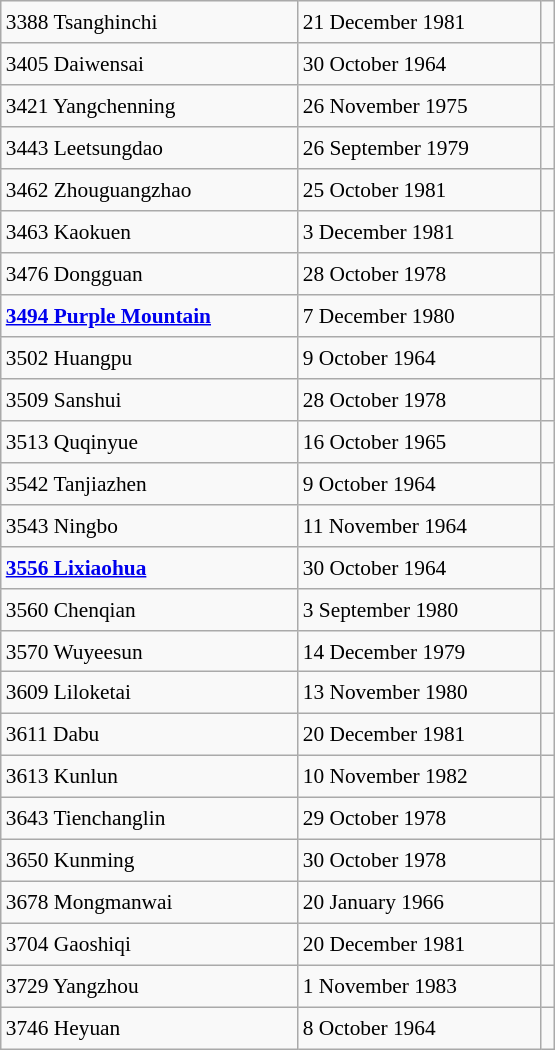<table class="wikitable" style="font-size: 89%; float: left; width: 26em; margin-right: 1em; height: 700px">
<tr>
<td>3388 Tsanghinchi</td>
<td>21 December 1981</td>
<td></td>
</tr>
<tr>
<td>3405 Daiwensai</td>
<td>30 October 1964</td>
<td></td>
</tr>
<tr>
<td>3421 Yangchenning</td>
<td>26 November 1975</td>
<td></td>
</tr>
<tr>
<td>3443 Leetsungdao</td>
<td>26 September 1979</td>
<td></td>
</tr>
<tr>
<td>3462 Zhouguangzhao</td>
<td>25 October 1981</td>
<td></td>
</tr>
<tr>
<td>3463 Kaokuen</td>
<td>3 December 1981</td>
<td></td>
</tr>
<tr>
<td>3476 Dongguan</td>
<td>28 October 1978</td>
<td></td>
</tr>
<tr>
<td><strong><a href='#'>3494 Purple Mountain</a></strong></td>
<td>7 December 1980</td>
<td></td>
</tr>
<tr>
<td>3502 Huangpu</td>
<td>9 October 1964</td>
<td></td>
</tr>
<tr>
<td>3509 Sanshui</td>
<td>28 October 1978</td>
<td></td>
</tr>
<tr>
<td>3513 Quqinyue</td>
<td>16 October 1965</td>
<td></td>
</tr>
<tr>
<td>3542 Tanjiazhen</td>
<td>9 October 1964</td>
<td></td>
</tr>
<tr>
<td>3543 Ningbo</td>
<td>11 November 1964</td>
<td></td>
</tr>
<tr>
<td><strong><a href='#'>3556 Lixiaohua</a></strong></td>
<td>30 October 1964</td>
<td></td>
</tr>
<tr>
<td>3560 Chenqian</td>
<td>3 September 1980</td>
<td></td>
</tr>
<tr>
<td>3570 Wuyeesun</td>
<td>14 December 1979</td>
<td></td>
</tr>
<tr>
<td>3609 Liloketai</td>
<td>13 November 1980</td>
<td></td>
</tr>
<tr>
<td>3611 Dabu</td>
<td>20 December 1981</td>
<td></td>
</tr>
<tr>
<td>3613 Kunlun</td>
<td>10 November 1982</td>
<td></td>
</tr>
<tr>
<td>3643 Tienchanglin</td>
<td>29 October 1978</td>
<td></td>
</tr>
<tr>
<td>3650 Kunming</td>
<td>30 October 1978</td>
<td></td>
</tr>
<tr>
<td>3678 Mongmanwai</td>
<td>20 January 1966</td>
<td></td>
</tr>
<tr>
<td>3704 Gaoshiqi</td>
<td>20 December 1981</td>
<td></td>
</tr>
<tr>
<td>3729 Yangzhou</td>
<td>1 November 1983</td>
<td></td>
</tr>
<tr>
<td>3746 Heyuan</td>
<td>8 October 1964</td>
<td></td>
</tr>
</table>
